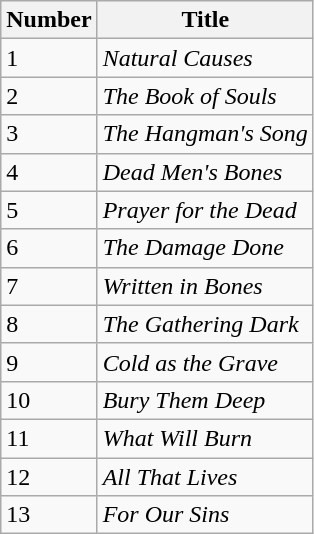<table class="wikitable">
<tr>
<th>Number</th>
<th>Title</th>
</tr>
<tr>
<td>1</td>
<td><em>Natural Causes</em></td>
</tr>
<tr>
<td>2</td>
<td><em>The Book of Souls</em></td>
</tr>
<tr>
<td>3</td>
<td><em>The Hangman's Song</em></td>
</tr>
<tr>
<td>4</td>
<td><em>Dead Men's Bones</em></td>
</tr>
<tr>
<td>5</td>
<td><em>Prayer for the Dead</em></td>
</tr>
<tr>
<td>6</td>
<td><em>The Damage Done</em></td>
</tr>
<tr>
<td>7</td>
<td><em>Written in Bones</em></td>
</tr>
<tr>
<td>8</td>
<td><em>The Gathering Dark</em></td>
</tr>
<tr>
<td>9</td>
<td><em>Cold as the Grave</em></td>
</tr>
<tr>
<td>10</td>
<td><em>Bury Them Deep</em></td>
</tr>
<tr>
<td>11</td>
<td><em>What Will Burn</em></td>
</tr>
<tr>
<td>12</td>
<td><em>All That Lives</em></td>
</tr>
<tr>
<td>13</td>
<td><em>For Our Sins</em></td>
</tr>
</table>
